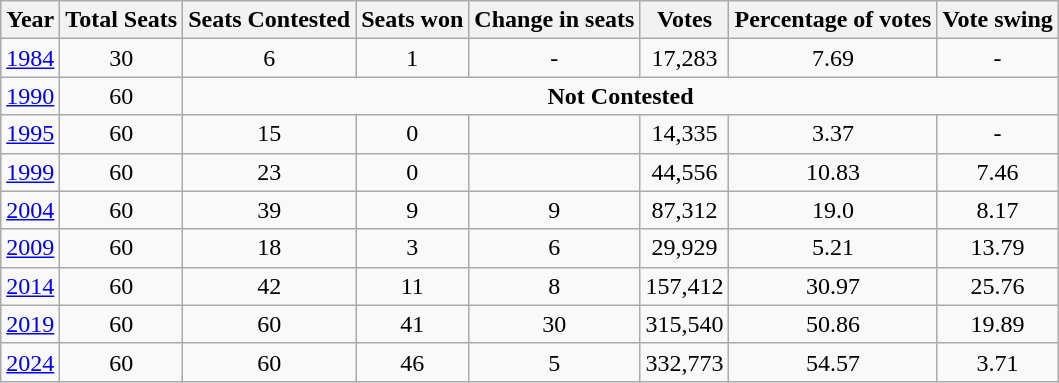<table class="wikitable sortable" style="text-align:center">
<tr>
<th>Year</th>
<th>Total Seats</th>
<th>Seats Contested</th>
<th>Seats won</th>
<th>Change in seats</th>
<th>Votes</th>
<th>Percentage of votes</th>
<th>Vote swing</th>
</tr>
<tr>
<td><a href='#'>1984</a></td>
<td>30</td>
<td>6</td>
<td>1</td>
<td>-</td>
<td>17,283</td>
<td>7.69</td>
<td>-</td>
</tr>
<tr>
<td><a href='#'>1990</a></td>
<td>60</td>
<td Colspan=6><strong>Not Contested</strong></td>
</tr>
<tr>
<td><a href='#'>1995</a></td>
<td>60</td>
<td>15</td>
<td>0</td>
<td></td>
<td>14,335</td>
<td>3.37</td>
<td>-</td>
</tr>
<tr>
<td><a href='#'>1999</a></td>
<td>60</td>
<td>23</td>
<td>0</td>
<td></td>
<td>44,556</td>
<td>10.83</td>
<td>7.46</td>
</tr>
<tr>
<td><a href='#'>2004</a></td>
<td>60</td>
<td>39</td>
<td>9</td>
<td>9</td>
<td>87,312</td>
<td>19.0</td>
<td>8.17</td>
</tr>
<tr>
<td><a href='#'>2009</a></td>
<td>60</td>
<td>18</td>
<td>3</td>
<td>6</td>
<td>29,929</td>
<td>5.21</td>
<td>13.79</td>
</tr>
<tr>
<td><a href='#'>2014</a></td>
<td>60</td>
<td>42</td>
<td>11</td>
<td>8</td>
<td>157,412</td>
<td>30.97</td>
<td>25.76</td>
</tr>
<tr>
<td><a href='#'>2019</a></td>
<td>60</td>
<td>60</td>
<td>41</td>
<td>30</td>
<td>315,540</td>
<td>50.86</td>
<td>19.89</td>
</tr>
<tr>
<td><a href='#'>2024</a></td>
<td>60</td>
<td>60</td>
<td>46</td>
<td>5</td>
<td>332,773</td>
<td>54.57</td>
<td>3.71</td>
</tr>
</table>
